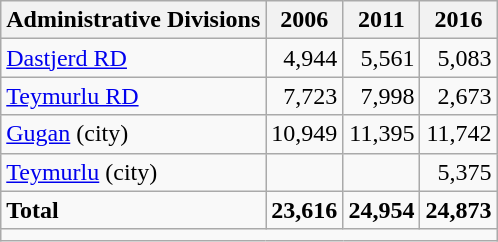<table class="wikitable">
<tr>
<th>Administrative Divisions</th>
<th>2006</th>
<th>2011</th>
<th>2016</th>
</tr>
<tr>
<td><a href='#'>Dastjerd RD</a></td>
<td style="text-align: right;">4,944</td>
<td style="text-align: right;">5,561</td>
<td style="text-align: right;">5,083</td>
</tr>
<tr>
<td><a href='#'>Teymurlu RD</a></td>
<td style="text-align: right;">7,723</td>
<td style="text-align: right;">7,998</td>
<td style="text-align: right;">2,673</td>
</tr>
<tr>
<td><a href='#'>Gugan</a> (city)</td>
<td style="text-align: right;">10,949</td>
<td style="text-align: right;">11,395</td>
<td style="text-align: right;">11,742</td>
</tr>
<tr>
<td><a href='#'>Teymurlu</a> (city)</td>
<td style="text-align: right;"></td>
<td style="text-align: right;"></td>
<td style="text-align: right;">5,375</td>
</tr>
<tr>
<td><strong>Total</strong></td>
<td style="text-align: right;"><strong>23,616</strong></td>
<td style="text-align: right;"><strong>24,954</strong></td>
<td style="text-align: right;"><strong>24,873</strong></td>
</tr>
<tr>
<td colspan=4></td>
</tr>
</table>
